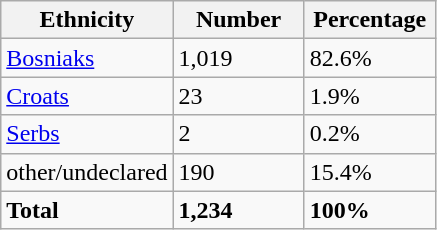<table class="wikitable">
<tr>
<th width="100px">Ethnicity</th>
<th width="80px">Number</th>
<th width="80px">Percentage</th>
</tr>
<tr>
<td><a href='#'>Bosniaks</a></td>
<td>1,019</td>
<td>82.6%</td>
</tr>
<tr>
<td><a href='#'>Croats</a></td>
<td>23</td>
<td>1.9%</td>
</tr>
<tr>
<td><a href='#'>Serbs</a></td>
<td>2</td>
<td>0.2%</td>
</tr>
<tr>
<td>other/undeclared</td>
<td>190</td>
<td>15.4%</td>
</tr>
<tr>
<td><strong>Total</strong></td>
<td><strong>1,234</strong></td>
<td><strong>100%</strong></td>
</tr>
</table>
